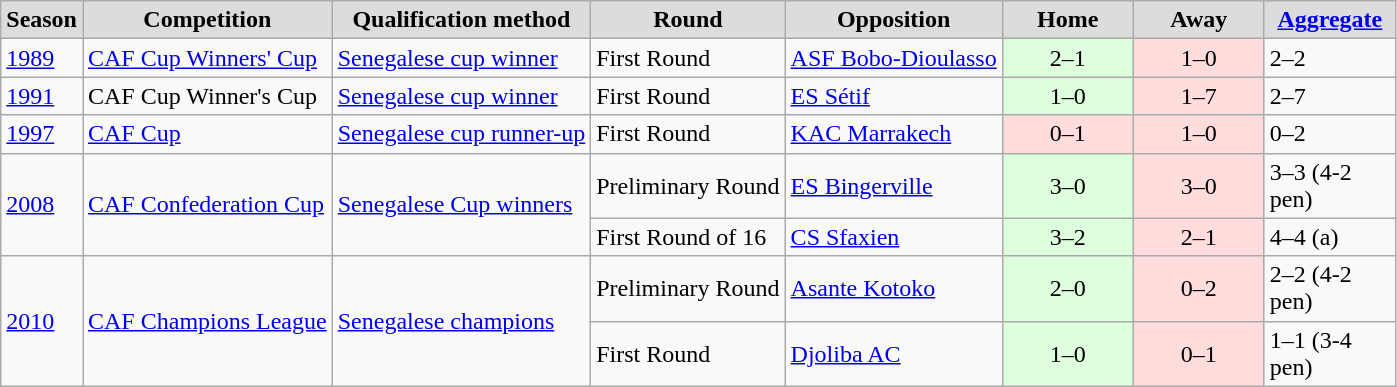<table class="sortable plainrowheaders wikitable">
<tr>
<th style="background:#DCDCDC">Season</th>
<th style="background:#DCDCDC">Competition</th>
<th style="background:#DCDCDC">Qualification method</th>
<th style="background:#DCDCDC">Round</th>
<th style="background:#DCDCDC">Opposition</th>
<th width="80" style="background:#DCDCDC">Home</th>
<th width="80" style="background:#DCDCDC">Away</th>
<th width="80" style="background:#DCDCDC"><a href='#'>Aggregate</a></th>
</tr>
<tr>
<td><a href='#'>1989</a></td>
<td><a href='#'>CAF Cup Winners' Cup</a></td>
<td><a href='#'>Senegalese cup winner</a></td>
<td align=left>First Round</td>
<td align=left> <a href='#'>ASF Bobo-Dioulasso</a></td>
<td style="background:#dfd; text-align:center">2–1</td>
<td style="background:#fdd; text-align:center">1–0</td>
<td>2–2</td>
</tr>
<tr>
<td><a href='#'>1991</a></td>
<td>CAF Cup Winner's Cup</td>
<td><a href='#'>Senegalese cup winner</a></td>
<td align=left>First Round</td>
<td align=left> <a href='#'>ES Sétif</a></td>
<td style="background:#dfd; text-align:center">1–0</td>
<td style="background:#fdd; text-align:center">1–7</td>
<td>2–7</td>
</tr>
<tr>
<td><a href='#'>1997</a></td>
<td><a href='#'>CAF Cup</a></td>
<td><a href='#'>Senegalese cup runner-up</a></td>
<td align=left>First Round</td>
<td align=left> <a href='#'>KAC Marrakech</a></td>
<td style="background:#fdd; text-align:center">0–1</td>
<td style="background:#fdd; text-align:center">1–0</td>
<td>0–2</td>
</tr>
<tr>
<td rowspan=2><a href='#'>2008</a></td>
<td rowspan=2><a href='#'>CAF Confederation Cup</a></td>
<td rowspan=2><a href='#'>Senegalese Cup winners</a></td>
<td align=left>Preliminary  Round</td>
<td align=left> <a href='#'>ES Bingerville</a></td>
<td style="background:#dfd; text-align:center">3–0</td>
<td style="background:#fdd; text-align:center">3–0</td>
<td>3–3 (4-2 pen)</td>
</tr>
<tr>
<td align=left>First Round of 16</td>
<td align=left> <a href='#'>CS Sfaxien</a></td>
<td style="background:#dfd; text-align:center">3–2</td>
<td style="background:#fdd; text-align:center">2–1</td>
<td>4–4 (a)</td>
</tr>
<tr>
<td rowspan=2><a href='#'>2010</a></td>
<td rowspan=2><a href='#'>CAF Champions League</a></td>
<td rowspan=2><a href='#'>Senegalese champions</a></td>
<td align=left>Preliminary  Round</td>
<td align=left> <a href='#'>Asante Kotoko</a></td>
<td style="background:#dfd; text-align:center">2–0</td>
<td style="background:#fdd; text-align:center">0–2</td>
<td>2–2 (4-2 pen)</td>
</tr>
<tr>
<td align=left>First Round</td>
<td align=left> <a href='#'>Djoliba AC</a></td>
<td style="background:#dfd; text-align:center">1–0</td>
<td style="background:#fdd; text-align:center">0–1</td>
<td>1–1 (3-4 pen)</td>
</tr>
</table>
